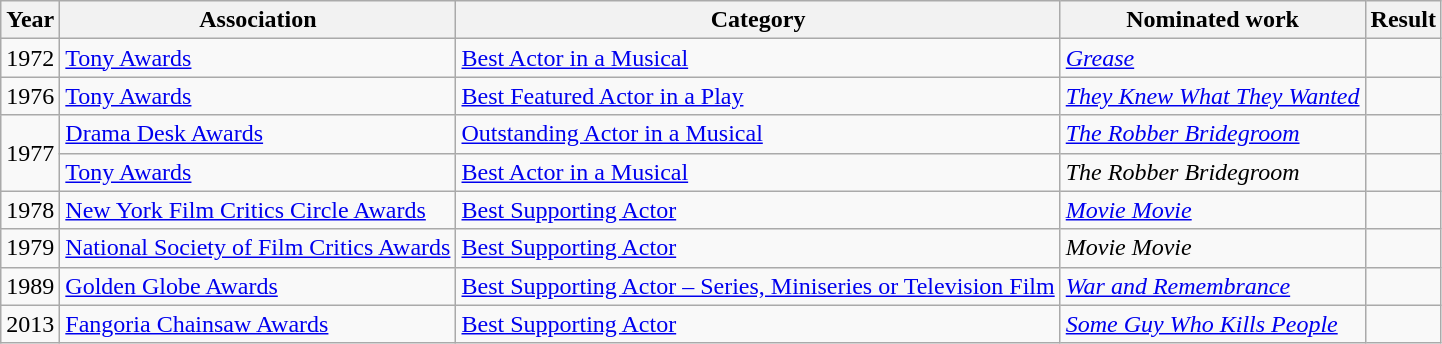<table class="wikitable sortable">
<tr>
<th>Year</th>
<th>Association</th>
<th>Category</th>
<th>Nominated work</th>
<th>Result</th>
</tr>
<tr>
<td>1972</td>
<td><a href='#'>Tony Awards</a></td>
<td><a href='#'>Best Actor in a Musical</a></td>
<td><em><a href='#'>Grease</a></em></td>
<td></td>
</tr>
<tr>
<td>1976</td>
<td><a href='#'>Tony Awards</a></td>
<td><a href='#'>Best Featured Actor in a Play</a></td>
<td><em><a href='#'>They Knew What They Wanted</a></em></td>
<td></td>
</tr>
<tr>
<td rowspan="2">1977</td>
<td><a href='#'>Drama Desk Awards</a></td>
<td><a href='#'>Outstanding Actor in a Musical</a></td>
<td><em><a href='#'>The Robber Bridegroom</a></em></td>
<td></td>
</tr>
<tr>
<td><a href='#'>Tony Awards</a></td>
<td><a href='#'>Best Actor in a Musical</a></td>
<td><em>The Robber Bridegroom</em></td>
<td></td>
</tr>
<tr>
<td>1978</td>
<td><a href='#'>New York Film Critics Circle Awards</a></td>
<td><a href='#'>Best Supporting Actor</a></td>
<td><em><a href='#'>Movie Movie</a></em></td>
<td></td>
</tr>
<tr>
<td>1979</td>
<td><a href='#'>National Society of Film Critics Awards</a></td>
<td><a href='#'>Best Supporting Actor</a></td>
<td><em>Movie Movie</em></td>
<td></td>
</tr>
<tr>
<td>1989</td>
<td><a href='#'>Golden Globe Awards</a></td>
<td><a href='#'>Best Supporting Actor – Series, Miniseries or Television Film</a></td>
<td><em><a href='#'>War and Remembrance</a></em></td>
<td></td>
</tr>
<tr>
<td>2013</td>
<td><a href='#'>Fangoria Chainsaw Awards</a></td>
<td><a href='#'>Best Supporting Actor</a></td>
<td><em><a href='#'>Some Guy Who Kills People</a></em></td>
<td></td>
</tr>
</table>
